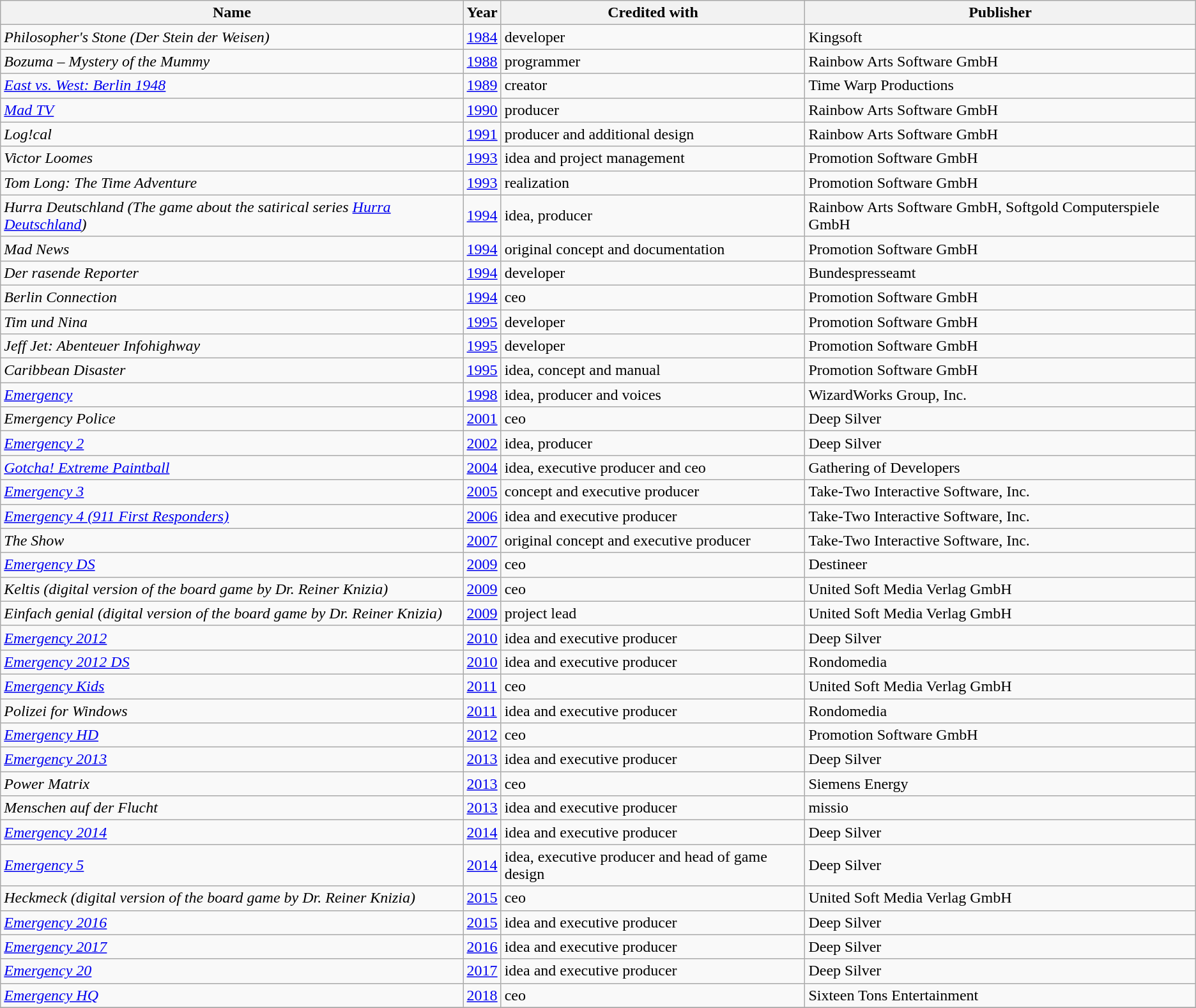<table class="wikitable sortable" border="1">
<tr>
<th scope="col">Name</th>
<th scope="col">Year</th>
<th scope="col">Credited with</th>
<th scope="col">Publisher</th>
</tr>
<tr>
<td><em>Philosopher's Stone (Der Stein der Weisen)</em></td>
<td><a href='#'>1984</a></td>
<td>developer</td>
<td>Kingsoft</td>
</tr>
<tr>
<td><em>Bozuma – Mystery of the Mummy</em></td>
<td><a href='#'>1988</a></td>
<td>programmer</td>
<td>Rainbow Arts Software GmbH</td>
</tr>
<tr>
<td><em><a href='#'>East vs. West: Berlin 1948</a></em></td>
<td><a href='#'>1989</a></td>
<td>creator</td>
<td>Time Warp Productions</td>
</tr>
<tr>
<td><em><a href='#'>Mad TV</a></em></td>
<td><a href='#'>1990</a></td>
<td>producer</td>
<td>Rainbow Arts Software GmbH</td>
</tr>
<tr>
<td><em>Log!cal</em></td>
<td><a href='#'>1991</a></td>
<td>producer and additional design</td>
<td>Rainbow Arts Software GmbH</td>
</tr>
<tr>
<td><em>Victor Loomes</em></td>
<td><a href='#'>1993</a></td>
<td>idea and project management</td>
<td>Promotion Software GmbH</td>
</tr>
<tr>
<td><em>Tom Long: The Time Adventure</em></td>
<td><a href='#'>1993</a></td>
<td>realization</td>
<td>Promotion Software GmbH</td>
</tr>
<tr>
<td><em>Hurra Deutschland (The game about the satirical series <a href='#'>Hurra Deutschland</a>)</em></td>
<td><a href='#'>1994</a></td>
<td>idea, producer</td>
<td>Rainbow Arts Software GmbH, Softgold Computerspiele GmbH</td>
</tr>
<tr>
<td><em>Mad News</em></td>
<td><a href='#'>1994</a></td>
<td>original concept and documentation</td>
<td>Promotion Software GmbH</td>
</tr>
<tr>
<td><em>Der rasende Reporter</em></td>
<td><a href='#'>1994</a></td>
<td>developer</td>
<td>Bundespresseamt</td>
</tr>
<tr>
<td><em>Berlin Connection</em></td>
<td><a href='#'>1994</a></td>
<td>ceo</td>
<td>Promotion Software GmbH</td>
</tr>
<tr>
<td><em>Tim und Nina</em></td>
<td><a href='#'>1995</a></td>
<td>developer</td>
<td>Promotion Software GmbH</td>
</tr>
<tr>
<td><em>Jeff Jet: Abenteuer Infohighway</em></td>
<td><a href='#'>1995</a></td>
<td>developer</td>
<td>Promotion Software GmbH</td>
</tr>
<tr>
<td><em>Caribbean Disaster</em></td>
<td><a href='#'>1995</a></td>
<td>idea, concept and manual</td>
<td>Promotion Software GmbH</td>
</tr>
<tr>
<td><em><a href='#'>Emergency</a></em></td>
<td><a href='#'>1998</a></td>
<td>idea, producer and voices</td>
<td>WizardWorks Group, Inc.</td>
</tr>
<tr>
<td><em>Emergency Police</em></td>
<td><a href='#'>2001</a></td>
<td>ceo</td>
<td>Deep Silver</td>
</tr>
<tr>
<td><em><a href='#'>Emergency 2</a></em></td>
<td><a href='#'>2002</a></td>
<td>idea, producer</td>
<td>Deep Silver</td>
</tr>
<tr>
<td><em><a href='#'>Gotcha! Extreme Paintball</a></em></td>
<td><a href='#'>2004</a></td>
<td>idea, executive producer and ceo</td>
<td>Gathering of Developers</td>
</tr>
<tr>
<td><em><a href='#'>Emergency 3</a></em></td>
<td><a href='#'>2005</a></td>
<td>concept and executive producer</td>
<td>Take-Two Interactive Software, Inc.</td>
</tr>
<tr>
<td><em><a href='#'>Emergency 4 (911 First Responders)</a></em></td>
<td><a href='#'>2006</a></td>
<td>idea and executive producer</td>
<td>Take-Two Interactive Software, Inc.</td>
</tr>
<tr>
<td><em>The Show</em></td>
<td><a href='#'>2007</a></td>
<td>original concept and executive producer</td>
<td>Take-Two Interactive Software, Inc.</td>
</tr>
<tr>
<td><em><a href='#'>Emergency DS</a></em></td>
<td><a href='#'>2009</a></td>
<td>ceo</td>
<td>Destineer</td>
</tr>
<tr>
<td><em>Keltis (digital version of the board game by Dr. Reiner Knizia)</em></td>
<td><a href='#'>2009</a></td>
<td>ceo</td>
<td>United Soft Media Verlag GmbH</td>
</tr>
<tr>
<td><em>Einfach genial (digital version of the board game by Dr. Reiner Knizia)</em></td>
<td><a href='#'>2009</a></td>
<td>project lead</td>
<td>United Soft Media Verlag GmbH</td>
</tr>
<tr>
<td><em><a href='#'>Emergency 2012</a></em></td>
<td><a href='#'>2010</a></td>
<td>idea and executive producer</td>
<td>Deep Silver</td>
</tr>
<tr>
<td><em><a href='#'>Emergency 2012 DS</a></em></td>
<td><a href='#'>2010</a></td>
<td>idea and executive producer</td>
<td>Rondomedia</td>
</tr>
<tr>
<td><em><a href='#'>Emergency Kids</a></em></td>
<td><a href='#'>2011</a></td>
<td>ceo</td>
<td>United Soft Media Verlag GmbH</td>
</tr>
<tr>
<td><em>Polizei for Windows</em></td>
<td><a href='#'>2011</a></td>
<td>idea and executive producer</td>
<td>Rondomedia</td>
</tr>
<tr>
<td><em><a href='#'>Emergency HD</a></em></td>
<td><a href='#'>2012</a></td>
<td>ceo</td>
<td>Promotion Software GmbH</td>
</tr>
<tr>
<td><em><a href='#'>Emergency 2013</a></em></td>
<td><a href='#'>2013</a></td>
<td>idea and executive producer</td>
<td>Deep Silver</td>
</tr>
<tr>
<td><em>Power Matrix</em></td>
<td><a href='#'>2013</a></td>
<td>ceo</td>
<td>Siemens Energy</td>
</tr>
<tr>
<td><em>Menschen auf der Flucht</em></td>
<td><a href='#'>2013</a></td>
<td>idea and executive producer</td>
<td>missio</td>
</tr>
<tr>
<td><em><a href='#'>Emergency 2014</a></em></td>
<td><a href='#'>2014</a></td>
<td>idea and executive producer</td>
<td>Deep Silver</td>
</tr>
<tr>
<td><em><a href='#'>Emergency 5</a></em></td>
<td><a href='#'>2014</a></td>
<td>idea, executive producer and head of game design</td>
<td>Deep Silver</td>
</tr>
<tr>
<td><em>Heckmeck (digital version of the board game by Dr. Reiner Knizia)</em></td>
<td><a href='#'>2015</a></td>
<td>ceo</td>
<td>United Soft Media Verlag GmbH</td>
</tr>
<tr>
<td><em><a href='#'>Emergency 2016</a></em></td>
<td><a href='#'>2015</a></td>
<td>idea and executive producer</td>
<td>Deep Silver</td>
</tr>
<tr>
<td><em><a href='#'>Emergency 2017</a></em></td>
<td><a href='#'>2016</a></td>
<td>idea and executive producer</td>
<td>Deep Silver</td>
</tr>
<tr>
<td><em><a href='#'>Emergency 20</a></em></td>
<td><a href='#'>2017</a></td>
<td>idea and executive producer</td>
<td>Deep Silver</td>
</tr>
<tr>
<td><em><a href='#'>Emergency HQ</a></em></td>
<td><a href='#'>2018</a></td>
<td>ceo</td>
<td>Sixteen Tons Entertainment</td>
</tr>
<tr>
</tr>
</table>
